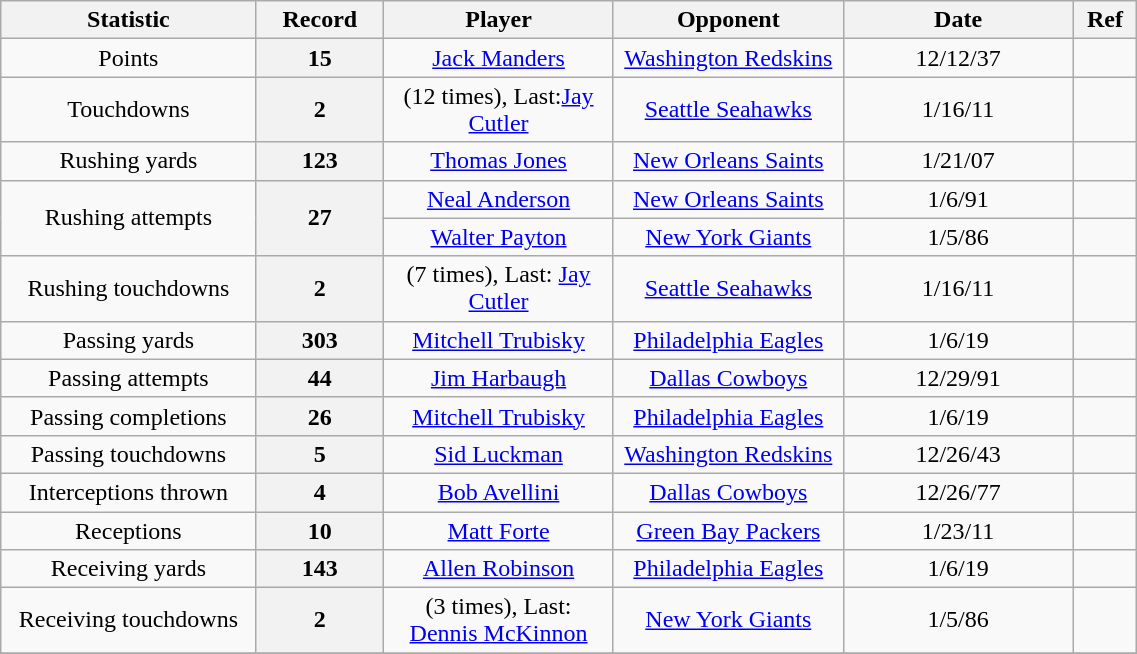<table class="sortable wikitable" style="text-align:center" width="60%">
<tr>
<th scope="col" width=20%>Statistic</th>
<th scope="col" width=10% class="unsortable">Record</th>
<th scope="col" width=18%>Player</th>
<th scope="col" width=18%>Opponent</th>
<th scope="col" width=18%>Date</th>
<th scope="col" width=5% class="unsortable">Ref</th>
</tr>
<tr>
<td>Points</td>
<th>15</th>
<td><a href='#'>Jack Manders</a></td>
<td><a href='#'>Washington Redskins</a></td>
<td>12/12/37</td>
<td></td>
</tr>
<tr>
<td>Touchdowns</td>
<th>2</th>
<td>(12 times), Last:<a href='#'>Jay Cutler</a></td>
<td><a href='#'>Seattle Seahawks</a></td>
<td>1/16/11</td>
<td></td>
</tr>
<tr>
<td>Rushing yards</td>
<th>123</th>
<td><a href='#'>Thomas Jones</a></td>
<td><a href='#'>New Orleans Saints</a></td>
<td>1/21/07</td>
<td></td>
</tr>
<tr>
<td rowSpan="2">Rushing attempts</td>
<th rowSpan="2">27</th>
<td><a href='#'>Neal Anderson</a></td>
<td><a href='#'>New Orleans Saints</a></td>
<td>1/6/91</td>
<td></td>
</tr>
<tr>
<td><a href='#'>Walter Payton</a></td>
<td><a href='#'>New York Giants</a></td>
<td>1/5/86</td>
<td></td>
</tr>
<tr>
<td>Rushing touchdowns</td>
<th>2</th>
<td>(7 times), Last: <a href='#'>Jay Cutler</a></td>
<td><a href='#'>Seattle Seahawks</a></td>
<td>1/16/11</td>
<td></td>
</tr>
<tr>
<td>Passing yards</td>
<th>303</th>
<td><a href='#'>Mitchell Trubisky</a></td>
<td><a href='#'>Philadelphia Eagles</a></td>
<td>1/6/19</td>
<td></td>
</tr>
<tr>
<td>Passing attempts</td>
<th>44</th>
<td><a href='#'>Jim Harbaugh</a></td>
<td><a href='#'>Dallas Cowboys</a></td>
<td>12/29/91</td>
<td></td>
</tr>
<tr>
<td>Passing completions</td>
<th>26</th>
<td><a href='#'>Mitchell Trubisky</a></td>
<td><a href='#'>Philadelphia Eagles</a></td>
<td>1/6/19</td>
<td></td>
</tr>
<tr>
<td>Passing touchdowns</td>
<th>5</th>
<td><a href='#'>Sid Luckman</a></td>
<td><a href='#'>Washington Redskins</a></td>
<td>12/26/43</td>
<td></td>
</tr>
<tr>
<td>Interceptions thrown</td>
<th>4</th>
<td><a href='#'>Bob Avellini</a></td>
<td><a href='#'>Dallas Cowboys</a></td>
<td>12/26/77</td>
<td></td>
</tr>
<tr>
<td>Receptions</td>
<th>10</th>
<td><a href='#'>Matt Forte</a></td>
<td><a href='#'>Green Bay Packers</a></td>
<td>1/23/11</td>
<td></td>
</tr>
<tr>
<td>Receiving yards</td>
<th>143</th>
<td><a href='#'>Allen Robinson</a></td>
<td><a href='#'>Philadelphia Eagles</a></td>
<td>1/6/19</td>
<td></td>
</tr>
<tr>
<td>Receiving touchdowns</td>
<th>2</th>
<td>(3 times), Last: <a href='#'>Dennis McKinnon</a></td>
<td><a href='#'>New York Giants</a></td>
<td>1/5/86</td>
<td></td>
</tr>
<tr>
</tr>
</table>
